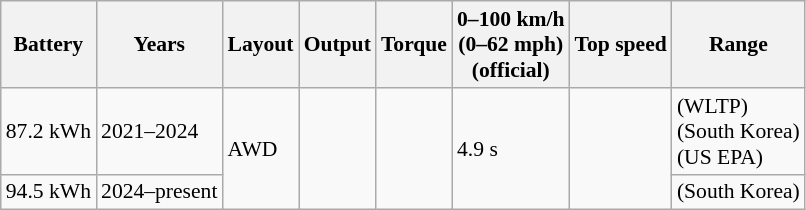<table class="wikitable collapsible" style="text-align:left; font-size:90%;">
<tr>
<th>Battery</th>
<th>Years</th>
<th>Layout</th>
<th>Output</th>
<th>Torque</th>
<th>0–100 km/h<br>(0–62 mph)<br>(official)</th>
<th>Top speed</th>
<th>Range</th>
</tr>
<tr>
<td>87.2 kWh</td>
<td>2021–2024</td>
<td rowspan="2">AWD</td>
<td rowspan="2"></td>
<td rowspan="2"></td>
<td rowspan="2">4.9 s</td>
<td rowspan="2"></td>
<td> (WLTP)<br> (South Korea)<br> (US EPA)</td>
</tr>
<tr>
<td>94.5 kWh</td>
<td>2024–present</td>
<td> (South Korea)</td>
</tr>
</table>
